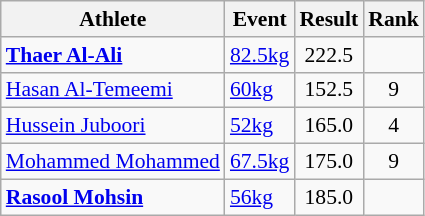<table class=wikitable style="font-size:90%">
<tr>
<th>Athlete</th>
<th>Event</th>
<th>Result</th>
<th>Rank</th>
</tr>
<tr>
<td><strong><a href='#'>Thaer Al-Ali</a></strong></td>
<td><a href='#'>82.5kg</a></td>
<td style="text-align:center;">222.5</td>
<td style="text-align:center;"></td>
</tr>
<tr>
<td><a href='#'>Hasan Al-Temeemi</a></td>
<td><a href='#'>60kg</a></td>
<td style="text-align:center;">152.5</td>
<td style="text-align:center;">9</td>
</tr>
<tr>
<td><a href='#'>Hussein Juboori</a></td>
<td><a href='#'>52kg</a></td>
<td style="text-align:center;">165.0</td>
<td style="text-align:center;">4</td>
</tr>
<tr>
<td><a href='#'>Mohammed Mohammed</a></td>
<td><a href='#'>67.5kg</a></td>
<td style="text-align:center;">175.0</td>
<td style="text-align:center;">9</td>
</tr>
<tr>
<td><strong><a href='#'>Rasool Mohsin</a></strong></td>
<td><a href='#'>56kg</a></td>
<td style="text-align:center;">185.0</td>
<td style="text-align:center;"></td>
</tr>
</table>
